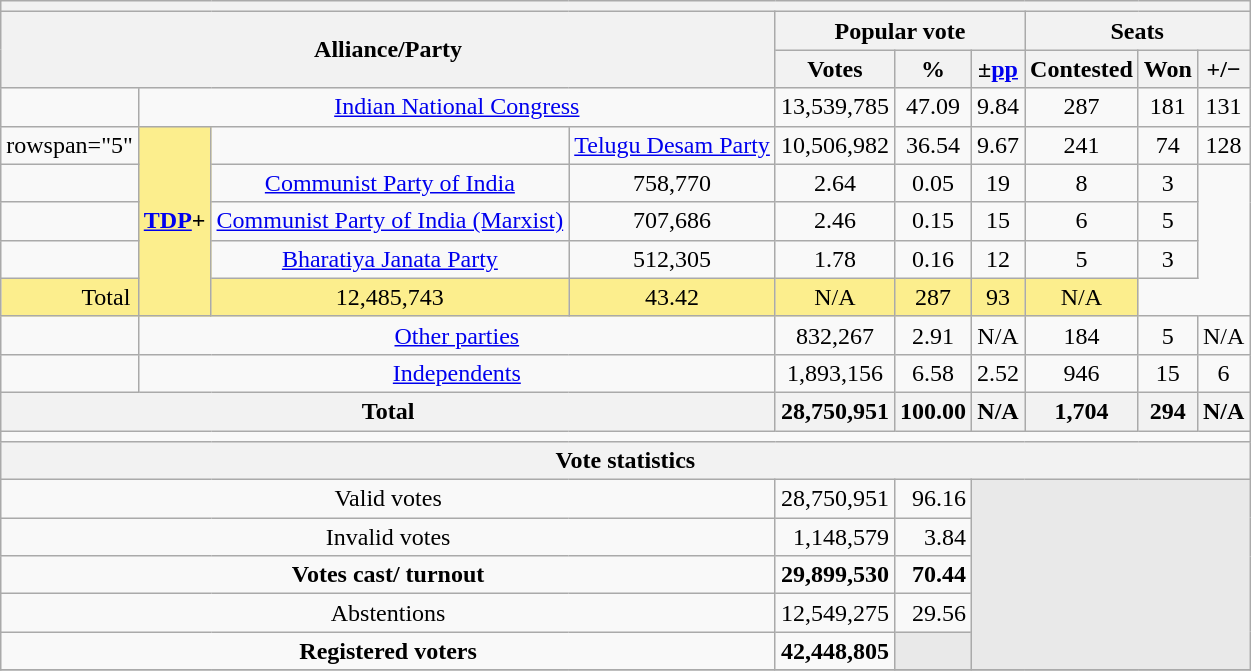<table class="wikitable sortable" style="text-align:center;">
<tr>
<th colspan=10></th>
</tr>
<tr>
<th colspan="4" rowspan="2">Alliance/Party</th>
<th colspan="3">Popular vote</th>
<th colspan="3">Seats</th>
</tr>
<tr>
<th>Votes</th>
<th>%</th>
<th>±<a href='#'>pp</a></th>
<th>Contested</th>
<th>Won</th>
<th><strong>+/−</strong></th>
</tr>
<tr>
<td></td>
<td colspan=3><a href='#'>Indian National Congress</a></td>
<td>13,539,785</td>
<td>47.09</td>
<td> 9.84</td>
<td>287</td>
<td>181</td>
<td> 131</td>
</tr>
<tr>
<td>rowspan="5" </td>
<th rowspan="5" style="background:#FCEE8D"><a href='#'>TDP</a>+</th>
<td></td>
<td><a href='#'>Telugu Desam Party</a></td>
<td>10,506,982</td>
<td>36.54</td>
<td> 9.67</td>
<td>241</td>
<td>74</td>
<td> 128</td>
</tr>
<tr>
<td></td>
<td><a href='#'>Communist Party of India</a></td>
<td>758,770</td>
<td>2.64</td>
<td> 0.05</td>
<td>19</td>
<td>8</td>
<td> 3</td>
</tr>
<tr>
<td></td>
<td><a href='#'>Communist Party of India (Marxist)</a></td>
<td>707,686</td>
<td>2.46</td>
<td> 0.15</td>
<td>15</td>
<td>6</td>
<td> 5</td>
</tr>
<tr>
<td></td>
<td><a href='#'>Bharatiya Janata Party</a></td>
<td>512,305</td>
<td>1.78</td>
<td> 0.16</td>
<td>12</td>
<td>5</td>
<td> 3</td>
</tr>
<tr>
<td colspan="2" style="background:#FCEE8D">Total</td>
<td style="background:#FCEE8D">12,485,743</td>
<td style="background:#FCEE8D">43.42</td>
<td style="background:#FCEE8D">N/A</td>
<td style="background:#FCEE8D">287</td>
<td style="background:#FCEE8D">93</td>
<td style="background:#FCEE8D">N/A</td>
</tr>
<tr>
<td></td>
<td colspan="3"><a href='#'>Other parties</a></td>
<td>832,267</td>
<td>2.91</td>
<td>N/A</td>
<td>184</td>
<td>5</td>
<td>N/A</td>
</tr>
<tr>
<td></td>
<td colspan="3"><a href='#'>Independents</a></td>
<td>1,893,156</td>
<td>6.58</td>
<td> 2.52</td>
<td>946</td>
<td>15</td>
<td> 6</td>
</tr>
<tr>
<th colspan="4">Total</th>
<th>28,750,951</th>
<th>100.00</th>
<th>N/A</th>
<th>1,704</th>
<th>294</th>
<th>N/A</th>
</tr>
<tr>
<td colspan="10"></td>
</tr>
<tr>
<th colspan="10">Vote statistics</th>
</tr>
<tr>
<td colspan="4">Valid votes</td>
<td align="right">28,750,951</td>
<td align="right">96.16</td>
<th colspan="4" rowspan="5" style="background-color:#E9E9E9"></th>
</tr>
<tr>
<td colspan="4">Invalid votes</td>
<td align="right">1,148,579</td>
<td align="right">3.84</td>
</tr>
<tr>
<td colspan="4"><strong>Votes cast/ turnout</strong></td>
<td align="right"><strong>29,899,530</strong></td>
<td align="right"><strong>70.44</strong></td>
</tr>
<tr>
<td colspan="4">Abstentions</td>
<td align="right">12,549,275</td>
<td align="right">29.56</td>
</tr>
<tr>
<td colspan="4"><strong>Registered voters</strong></td>
<td align="right"><strong>42,448,805</strong></td>
<td style="background-color:#E9E9E9"></td>
</tr>
<tr>
</tr>
</table>
